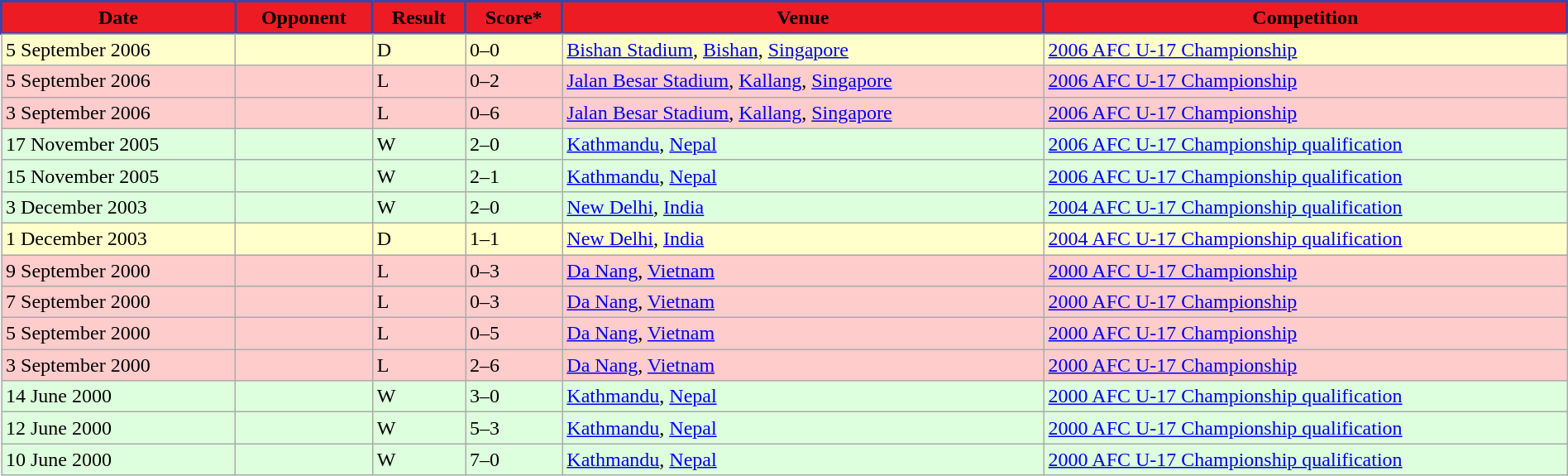<table width=100% class="wikitable">
<tr>
<th style="background:#ED1C24;border: 2px solid #3F43A4;"><span>Date</span></th>
<th style="background:#ED1C24;border: 2px solid #3F43A4;"><span>Opponent</span></th>
<th style="background:#ED1C24;border: 2px solid #3F43A4;"><span>Result</span></th>
<th style="background:#ED1C24;border: 2px solid #3F43A4;"><span>Score*</span></th>
<th style="background:#ED1C24;border: 2px solid #3F43A4;"><span>Venue</span></th>
<th style="background:#ED1C24;border: 2px solid #3F43A4;"><span>Competition</span></th>
</tr>
<tr style="background:#fcc;;">
</tr>
<tr style="background:#FFFFCC;">
<td>5 September 2006</td>
<td></td>
<td>D</td>
<td>0–0</td>
<td> <a href='#'>Bishan Stadium</a>, <a href='#'>Bishan</a>, <a href='#'>Singapore</a></td>
<td><a href='#'>2006 AFC U-17 Championship</a></td>
</tr>
<tr style="background:#fcc;">
<td>5 September 2006</td>
<td></td>
<td>L</td>
<td>0–2</td>
<td> <a href='#'>Jalan Besar Stadium</a>, <a href='#'>Kallang</a>, <a href='#'>Singapore</a></td>
<td><a href='#'>2006 AFC U-17 Championship</a></td>
</tr>
<tr style="background:#fcc;">
<td>3 September 2006</td>
<td></td>
<td>L</td>
<td>0–6</td>
<td> <a href='#'>Jalan Besar Stadium</a>, <a href='#'>Kallang</a>, <a href='#'>Singapore</a></td>
<td><a href='#'>2006 AFC U-17 Championship</a></td>
</tr>
<tr style="background:#dfd;">
<td>17 November 2005</td>
<td></td>
<td>W</td>
<td>2–0</td>
<td> <a href='#'>Kathmandu</a>, <a href='#'>Nepal</a></td>
<td><a href='#'>2006 AFC U-17 Championship qualification</a></td>
</tr>
<tr style="background:#dfd;">
<td>15 November 2005</td>
<td></td>
<td>W</td>
<td>2–1</td>
<td> <a href='#'>Kathmandu</a>, <a href='#'>Nepal</a></td>
<td><a href='#'>2006 AFC U-17 Championship qualification</a></td>
</tr>
<tr style="background:#dfd;">
<td>3 December 2003</td>
<td></td>
<td>W</td>
<td>2–0</td>
<td> <a href='#'>New Delhi</a>, <a href='#'>India</a></td>
<td><a href='#'>2004 AFC U-17 Championship qualification</a></td>
</tr>
<tr style="background:#FFFFCC;">
<td>1 December 2003</td>
<td></td>
<td>D</td>
<td>1–1</td>
<td> <a href='#'>New Delhi</a>, <a href='#'>India</a></td>
<td><a href='#'>2004 AFC U-17 Championship qualification</a></td>
</tr>
<tr style="background:#FFCCCC;">
<td>9 September 2000</td>
<td></td>
<td>L</td>
<td>0–3</td>
<td> <a href='#'>Da Nang</a>, <a href='#'>Vietnam</a></td>
<td><a href='#'>2000 AFC U-17 Championship</a></td>
</tr>
<tr style="background:#FFCCCC;">
<td>7 September 2000</td>
<td></td>
<td>L</td>
<td>0–3</td>
<td> <a href='#'>Da Nang</a>, <a href='#'>Vietnam</a></td>
<td><a href='#'>2000 AFC U-17 Championship</a></td>
</tr>
<tr style="background:#FFCCCC;">
<td>5 September 2000</td>
<td></td>
<td>L</td>
<td>0–5</td>
<td> <a href='#'>Da Nang</a>, <a href='#'>Vietnam</a></td>
<td><a href='#'>2000 AFC U-17 Championship</a></td>
</tr>
<tr style="background:#FFCCCC;">
<td>3 September 2000</td>
<td></td>
<td>L</td>
<td>2–6</td>
<td> <a href='#'>Da Nang</a>, <a href='#'>Vietnam</a></td>
<td><a href='#'>2000 AFC U-17 Championship</a></td>
</tr>
<tr style="background:#dfd;">
<td>14 June 2000</td>
<td></td>
<td>W</td>
<td>3–0</td>
<td> <a href='#'>Kathmandu</a>, <a href='#'>Nepal</a></td>
<td><a href='#'>2000 AFC U-17 Championship qualification</a></td>
</tr>
<tr style="background:#dfd;">
<td>12 June 2000</td>
<td></td>
<td>W</td>
<td>5–3</td>
<td> <a href='#'>Kathmandu</a>, <a href='#'>Nepal</a></td>
<td><a href='#'>2000 AFC U-17 Championship qualification</a></td>
</tr>
<tr style="background:#dfd;">
<td>10 June 2000</td>
<td></td>
<td>W</td>
<td>7–0</td>
<td> <a href='#'>Kathmandu</a>, <a href='#'>Nepal</a></td>
<td><a href='#'>2000 AFC U-17 Championship qualification</a></td>
</tr>
</table>
